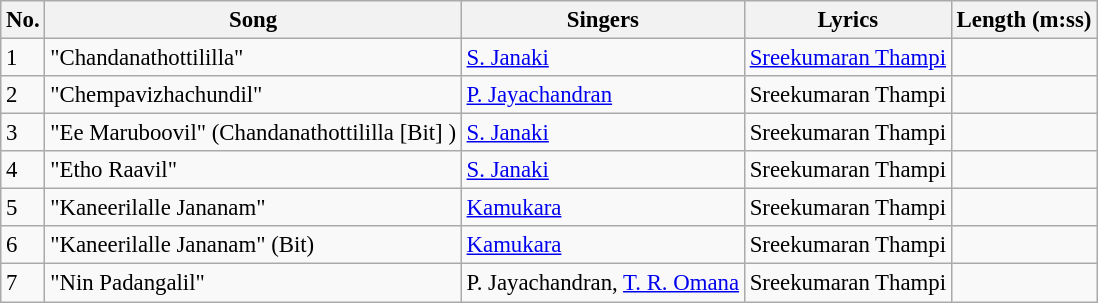<table class="wikitable" style="font-size:95%;">
<tr>
<th>No.</th>
<th>Song</th>
<th>Singers</th>
<th>Lyrics</th>
<th>Length (m:ss)</th>
</tr>
<tr>
<td>1</td>
<td>"Chandanathottililla"</td>
<td><a href='#'>S. Janaki</a></td>
<td><a href='#'>Sreekumaran Thampi</a></td>
<td></td>
</tr>
<tr>
<td>2</td>
<td>"Chempavizhachundil"</td>
<td><a href='#'>P. Jayachandran</a></td>
<td>Sreekumaran Thampi</td>
<td></td>
</tr>
<tr>
<td>3</td>
<td>"Ee Maruboovil" (Chandanathottililla [Bit] )</td>
<td><a href='#'>S. Janaki</a></td>
<td>Sreekumaran Thampi</td>
<td></td>
</tr>
<tr>
<td>4</td>
<td>"Etho Raavil"</td>
<td><a href='#'>S. Janaki</a></td>
<td>Sreekumaran Thampi</td>
<td></td>
</tr>
<tr>
<td>5</td>
<td>"Kaneerilalle Jananam"</td>
<td><a href='#'>Kamukara</a></td>
<td>Sreekumaran Thampi</td>
<td></td>
</tr>
<tr>
<td>6</td>
<td>"Kaneerilalle Jananam" (Bit)</td>
<td><a href='#'>Kamukara</a></td>
<td>Sreekumaran Thampi</td>
<td></td>
</tr>
<tr>
<td>7</td>
<td>"Nin Padangalil"</td>
<td>P. Jayachandran, <a href='#'>T. R. Omana</a></td>
<td>Sreekumaran Thampi</td>
<td></td>
</tr>
</table>
